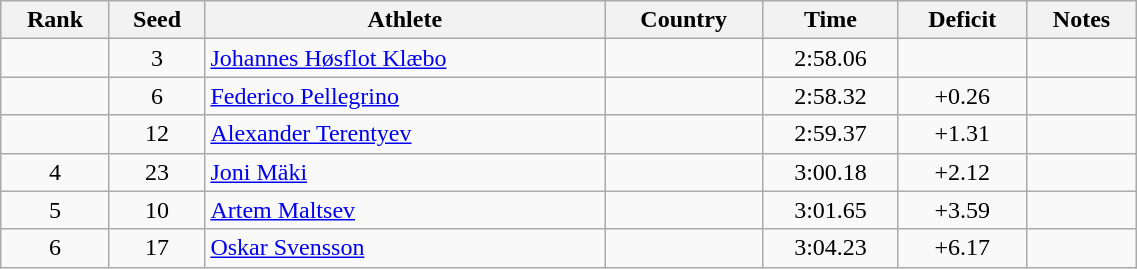<table class="wikitable sortable" style="text-align:center" width=60%>
<tr>
<th>Rank</th>
<th>Seed</th>
<th>Athlete</th>
<th>Country</th>
<th>Time</th>
<th>Deficit</th>
<th>Notes</th>
</tr>
<tr>
<td></td>
<td>3</td>
<td align=left><a href='#'>Johannes Høsflot Klæbo</a></td>
<td align=left></td>
<td>2:58.06</td>
<td></td>
<td></td>
</tr>
<tr>
<td></td>
<td>6</td>
<td align=left><a href='#'>Federico Pellegrino</a></td>
<td align=left></td>
<td>2:58.32</td>
<td>+0.26</td>
<td></td>
</tr>
<tr>
<td></td>
<td>12</td>
<td align=left><a href='#'>Alexander Terentyev</a></td>
<td align=left></td>
<td>2:59.37</td>
<td>+1.31</td>
<td></td>
</tr>
<tr>
<td>4</td>
<td>23</td>
<td align=left><a href='#'>Joni Mäki</a></td>
<td align=left></td>
<td>3:00.18</td>
<td>+2.12</td>
<td></td>
</tr>
<tr>
<td>5</td>
<td>10</td>
<td align=left><a href='#'>Artem Maltsev</a></td>
<td align=left></td>
<td>3:01.65</td>
<td>+3.59</td>
<td></td>
</tr>
<tr>
<td>6</td>
<td>17</td>
<td align=left><a href='#'>Oskar Svensson</a></td>
<td align=left></td>
<td>3:04.23</td>
<td>+6.17</td>
<td></td>
</tr>
</table>
